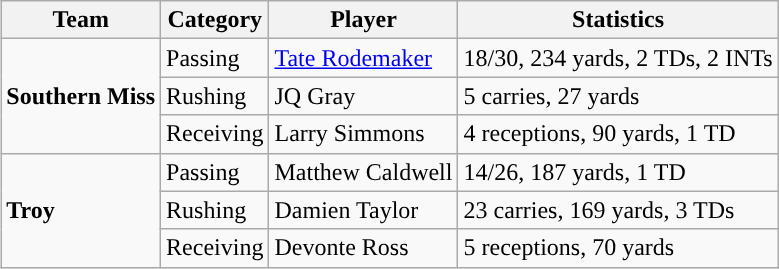<table class="wikitable" style="float: right;">
<tr>
<th>Team</th>
<th>Category</th>
<th>Player</th>
<th>Statistics</th>
</tr>
<tr>
<td rowspan=3><strong>Southern Miss</strong></td>
<td>Passing</td>
<td><a href='#'>Tate Rodemaker</a></td>
<td>18/30, 234 yards, 2 TDs, 2 INTs</td>
</tr>
<tr>
<td>Rushing</td>
<td>JQ Gray</td>
<td>5 carries, 27 yards</td>
</tr>
<tr>
<td>Receiving</td>
<td>Larry Simmons</td>
<td>4 receptions, 90 yards, 1 TD</td>
</tr>
<tr>
<td rowspan=3><strong>Troy</strong></td>
<td>Passing</td>
<td>Matthew Caldwell</td>
<td>14/26, 187 yards, 1 TD</td>
</tr>
<tr>
<td>Rushing</td>
<td>Damien Taylor</td>
<td>23 carries, 169 yards, 3 TDs</td>
</tr>
<tr>
<td>Receiving</td>
<td>Devonte Ross</td>
<td>5 receptions, 70 yards</td>
</tr>
</table>
